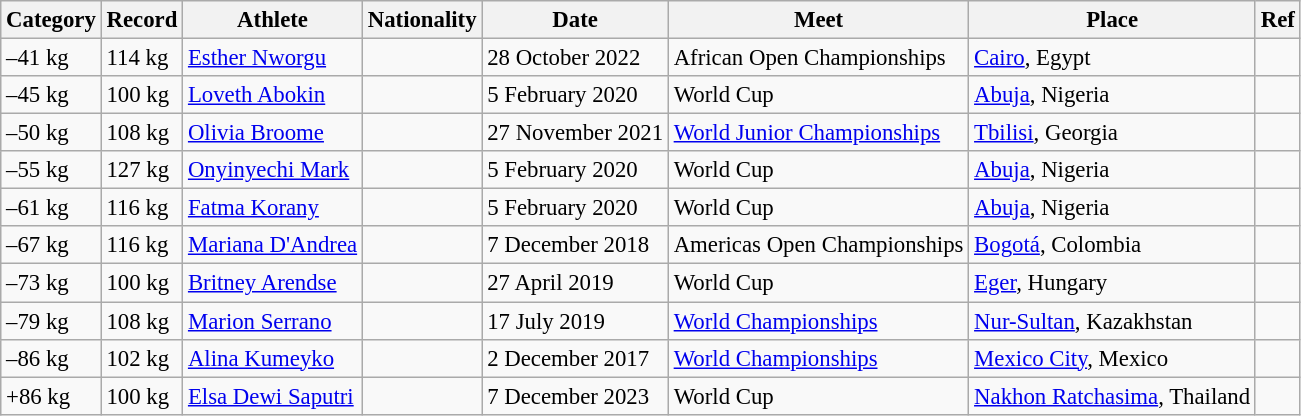<table class="wikitable" style="font-size:95%">
<tr>
<th>Category</th>
<th>Record</th>
<th>Athlete</th>
<th>Nationality</th>
<th>Date</th>
<th>Meet</th>
<th>Place</th>
<th>Ref</th>
</tr>
<tr>
<td>–41 kg</td>
<td>114 kg</td>
<td><a href='#'>Esther Nworgu</a></td>
<td></td>
<td>28 October 2022</td>
<td>African Open Championships</td>
<td> <a href='#'>Cairo</a>, Egypt</td>
<td></td>
</tr>
<tr>
<td>–45 kg</td>
<td>100 kg</td>
<td><a href='#'>Loveth Abokin</a></td>
<td></td>
<td>5 February 2020</td>
<td>World Cup</td>
<td> <a href='#'>Abuja</a>, Nigeria</td>
<td></td>
</tr>
<tr>
<td>–50 kg</td>
<td>108 kg</td>
<td><a href='#'>Olivia Broome</a></td>
<td></td>
<td>27 November 2021</td>
<td><a href='#'>World Junior Championships</a></td>
<td> <a href='#'>Tbilisi</a>, Georgia</td>
<td></td>
</tr>
<tr>
<td>–55 kg</td>
<td>127 kg</td>
<td><a href='#'>Onyinyechi Mark</a></td>
<td></td>
<td>5 February 2020</td>
<td>World Cup</td>
<td> <a href='#'>Abuja</a>, Nigeria</td>
<td></td>
</tr>
<tr>
<td>–61 kg</td>
<td>116 kg</td>
<td><a href='#'>Fatma Korany</a></td>
<td></td>
<td>5 February 2020</td>
<td>World Cup</td>
<td> <a href='#'>Abuja</a>, Nigeria</td>
<td></td>
</tr>
<tr>
<td>–67 kg</td>
<td>116 kg</td>
<td><a href='#'>Mariana D'Andrea</a></td>
<td></td>
<td>7 December 2018</td>
<td>Americas Open Championships</td>
<td> <a href='#'>Bogotá</a>, Colombia</td>
<td></td>
</tr>
<tr>
<td>–73 kg</td>
<td>100 kg</td>
<td><a href='#'>Britney Arendse</a></td>
<td></td>
<td>27 April 2019</td>
<td>World Cup</td>
<td> <a href='#'>Eger</a>, Hungary</td>
<td></td>
</tr>
<tr>
<td>–79 kg</td>
<td>108 kg</td>
<td><a href='#'>Marion Serrano</a></td>
<td></td>
<td>17 July 2019</td>
<td><a href='#'>World Championships</a></td>
<td> <a href='#'>Nur-Sultan</a>, Kazakhstan</td>
<td></td>
</tr>
<tr>
<td>–86 kg</td>
<td>102 kg</td>
<td><a href='#'>Alina Kumeyko</a></td>
<td></td>
<td>2 December 2017</td>
<td><a href='#'>World Championships</a></td>
<td> <a href='#'>Mexico City</a>, Mexico</td>
<td></td>
</tr>
<tr>
<td>+86 kg</td>
<td>100 kg</td>
<td><a href='#'>Elsa Dewi Saputri</a></td>
<td></td>
<td>7 December 2023</td>
<td>World Cup</td>
<td> <a href='#'>Nakhon Ratchasima</a>, Thailand</td>
<td></td>
</tr>
</table>
